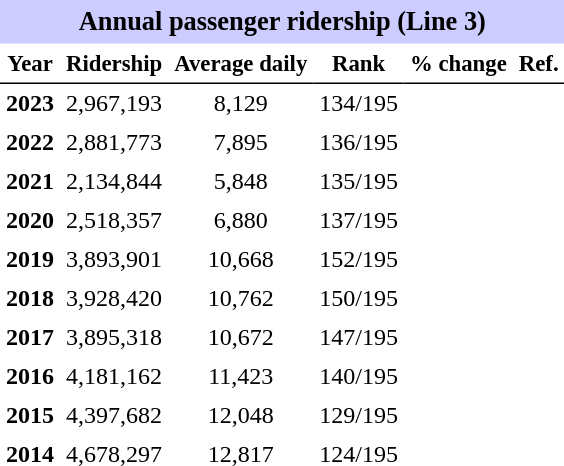<table class="toccolours" cellpadding="4" cellspacing="0" style="text-align:right;">
<tr>
<th colspan="6"  style="background-color:#ccf; background-color:#ccf; font-size:110%; text-align:center;">Annual passenger ridership (Line 3)</th>
</tr>
<tr style="font-size:95%; text-align:center">
<th style="border-bottom:1px solid black">Year</th>
<th style="border-bottom:1px solid black">Ridership</th>
<th style="border-bottom:1px solid black">Average daily</th>
<th style="border-bottom:1px solid black">Rank</th>
<th style="border-bottom:1px solid black">% change</th>
<th style="border-bottom:1px solid black">Ref.</th>
</tr>
<tr style="text-align:center;">
<td><strong>2023</strong></td>
<td>2,967,193</td>
<td>8,129</td>
<td>134/195</td>
<td></td>
<td></td>
</tr>
<tr style="text-align:center;">
<td><strong>2022</strong></td>
<td>2,881,773</td>
<td>7,895</td>
<td>136/195</td>
<td></td>
<td></td>
</tr>
<tr style="text-align:center;">
<td><strong>2021</strong></td>
<td>2,134,844</td>
<td>5,848</td>
<td>135/195</td>
<td></td>
<td></td>
</tr>
<tr style="text-align:center;">
<td><strong>2020</strong></td>
<td>2,518,357</td>
<td>6,880</td>
<td>137/195</td>
<td></td>
<td></td>
</tr>
<tr style="text-align:center;">
<td><strong>2019</strong></td>
<td>3,893,901</td>
<td>10,668</td>
<td>152/195</td>
<td></td>
<td></td>
</tr>
<tr style="text-align:center;">
<td><strong>2018</strong></td>
<td>3,928,420</td>
<td>10,762</td>
<td>150/195</td>
<td></td>
<td></td>
</tr>
<tr style="text-align:center;">
<td><strong>2017</strong></td>
<td>3,895,318</td>
<td>10,672</td>
<td>147/195</td>
<td></td>
<td></td>
</tr>
<tr style="text-align:center;">
<td><strong>2016</strong></td>
<td>4,181,162</td>
<td>11,423</td>
<td>140/195</td>
<td></td>
<td></td>
</tr>
<tr style="text-align:center;">
<td><strong>2015</strong></td>
<td>4,397,682</td>
<td>12,048</td>
<td>129/195</td>
<td></td>
<td></td>
</tr>
<tr style="text-align:center;">
<td><strong>2014</strong></td>
<td>4,678,297</td>
<td>12,817</td>
<td>124/195</td>
<td></td>
<td></td>
</tr>
</table>
